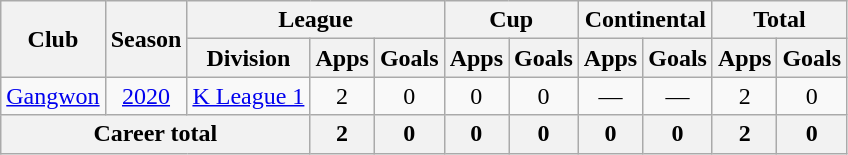<table class=wikitable style=text-align:center>
<tr>
<th rowspan=2>Club</th>
<th rowspan=2>Season</th>
<th colspan=3>League</th>
<th colspan=2>Cup</th>
<th colspan=2>Continental</th>
<th colspan=2>Total</th>
</tr>
<tr>
<th>Division</th>
<th>Apps</th>
<th>Goals</th>
<th>Apps</th>
<th>Goals</th>
<th>Apps</th>
<th>Goals</th>
<th>Apps</th>
<th>Goals</th>
</tr>
<tr>
<td rowspan=1><a href='#'>Gangwon</a></td>
<td><a href='#'>2020</a></td>
<td><a href='#'>K League 1</a></td>
<td>2</td>
<td>0</td>
<td>0</td>
<td>0</td>
<td>—</td>
<td>—</td>
<td>2</td>
<td>0</td>
</tr>
<tr>
<th colspan=3>Career total</th>
<th>2</th>
<th>0</th>
<th>0</th>
<th>0</th>
<th>0</th>
<th>0</th>
<th>2</th>
<th>0</th>
</tr>
</table>
